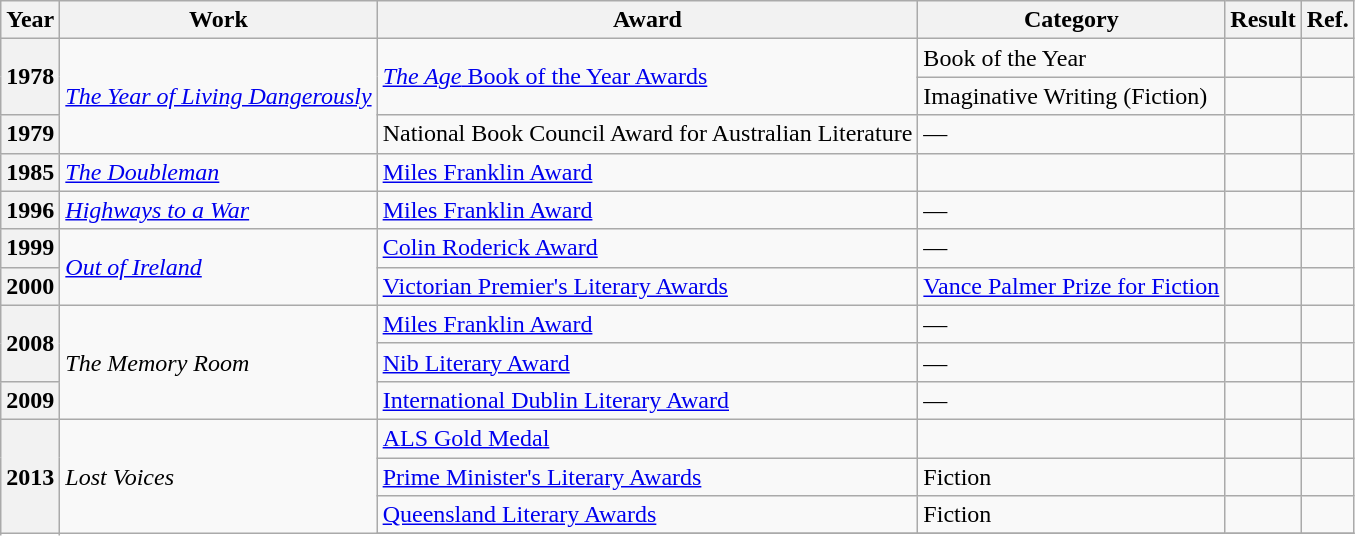<table class="wikitable sortable">
<tr>
<th>Year</th>
<th>Work</th>
<th>Award</th>
<th>Category</th>
<th>Result</th>
<th>Ref.</th>
</tr>
<tr>
<th rowspan="2">1978</th>
<td rowspan="3"><em><a href='#'>The Year of Living Dangerously</a></em></td>
<td rowspan="2"><a href='#'><em>The Age</em> Book of the Year Awards</a></td>
<td>Book of the Year</td>
<td></td>
<td></td>
</tr>
<tr>
<td>Imaginative Writing (Fiction)</td>
<td></td>
<td></td>
</tr>
<tr>
<th>1979</th>
<td>National Book Council Award for Australian Literature</td>
<td>—</td>
<td></td>
<td></td>
</tr>
<tr>
<th>1985</th>
<td><em><a href='#'>The Doubleman</a></em></td>
<td><a href='#'>Miles Franklin Award</a></td>
<td></td>
<td></td>
<td></td>
</tr>
<tr>
<th>1996</th>
<td><em><a href='#'>Highways to a War</a></em></td>
<td><a href='#'>Miles Franklin Award</a></td>
<td>—</td>
<td></td>
<td></td>
</tr>
<tr>
<th>1999</th>
<td rowspan="2"><em><a href='#'>Out of Ireland</a></em></td>
<td><a href='#'>Colin Roderick Award</a></td>
<td>—</td>
<td></td>
<td></td>
</tr>
<tr>
<th>2000</th>
<td><a href='#'>Victorian Premier's Literary Awards</a></td>
<td><a href='#'>Vance Palmer Prize for Fiction</a></td>
<td></td>
<td></td>
</tr>
<tr>
<th rowspan="2">2008</th>
<td rowspan="3"><em>The Memory Room</em></td>
<td><a href='#'>Miles Franklin Award</a></td>
<td>—</td>
<td></td>
<td></td>
</tr>
<tr>
<td><a href='#'>Nib Literary Award</a></td>
<td>—</td>
<td></td>
<td></td>
</tr>
<tr>
<th>2009</th>
<td><a href='#'>International Dublin Literary Award</a></td>
<td>—</td>
<td></td>
<td></td>
</tr>
<tr>
<th rowspan="4">2013</th>
<td rowspan="4"><em>Lost Voices</em></td>
<td><a href='#'>ALS Gold Medal</a></td>
<td></td>
<td></td>
<td></td>
</tr>
<tr>
<td><a href='#'>Prime Minister's Literary Awards</a></td>
<td>Fiction</td>
<td></td>
<td></td>
</tr>
<tr>
<td><a href='#'>Queensland Literary Awards</a></td>
<td>Fiction</td>
<td></td>
<td></td>
</tr>
<tr>
</tr>
</table>
